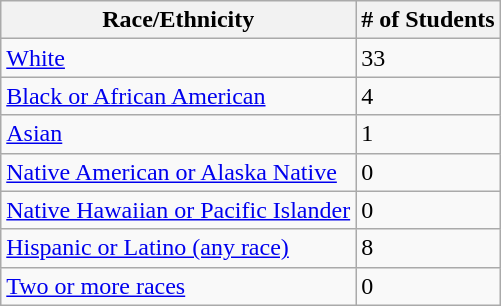<table class="wikitable">
<tr>
<th>Race/Ethnicity</th>
<th># of Students</th>
</tr>
<tr>
<td><a href='#'>White</a></td>
<td>33</td>
</tr>
<tr>
<td><a href='#'>Black or African American</a></td>
<td>4</td>
</tr>
<tr>
<td><a href='#'>Asian</a></td>
<td>1</td>
</tr>
<tr>
<td><a href='#'>Native American or Alaska Native</a></td>
<td>0</td>
</tr>
<tr>
<td><a href='#'>Native Hawaiian or Pacific Islander</a></td>
<td>0</td>
</tr>
<tr>
<td><a href='#'>Hispanic or Latino (any race)</a></td>
<td>8</td>
</tr>
<tr>
<td><a href='#'>Two or more races</a></td>
<td>0</td>
</tr>
</table>
